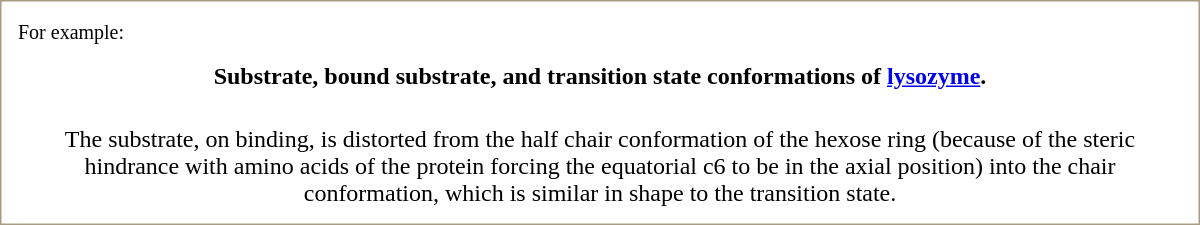<table width=800px align="center" border="0" cellspacing="10" style="border: 1px solid #a79c83">
<tr>
<td><small>For example:</small></td>
</tr>
<tr>
<td align="center"><strong>Substrate, bound substrate, and transition state conformations of <a href='#'>lysozyme</a>.</strong></td>
</tr>
<tr>
<td align="center"></td>
</tr>
<tr>
<td align="center">The substrate, on binding, is distorted from the half chair conformation of the hexose ring (because of the steric hindrance with amino acids of the protein forcing the equatorial c6 to be in the axial position) into the chair conformation, which is similar in shape to the transition state.</td>
</tr>
</table>
